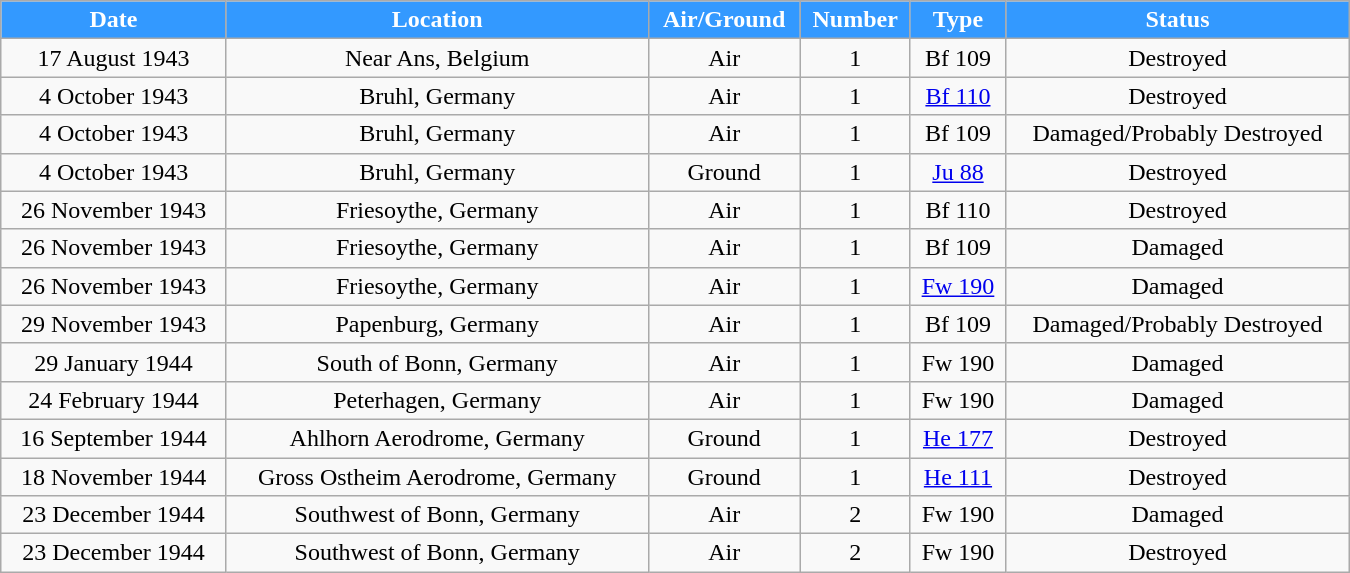<table class="wikitable" style="margin:auto; width:900px;">
<tr style="color:white;">
<th style="background:#39f;">Date</th>
<th style="background:#39f;">Location</th>
<th style="background:#39f;">Air/Ground</th>
<th style="background:#39f;">Number</th>
<th style="background:#39f;">Type</th>
<th style="background:#39f;">Status</th>
</tr>
<tr>
<td align=center>17 August 1943</td>
<td align=center>Near Ans, Belgium</td>
<td align=center>Air</td>
<td align=center>1</td>
<td align=center>Bf 109</td>
<td align=center>Destroyed</td>
</tr>
<tr>
<td align=center>4 October 1943</td>
<td align=center>Bruhl, Germany</td>
<td align=center>Air</td>
<td align=center>1</td>
<td align=center><a href='#'>Bf 110</a></td>
<td align=center>Destroyed</td>
</tr>
<tr>
<td align=center>4 October 1943</td>
<td align=center>Bruhl, Germany</td>
<td align=center>Air</td>
<td align=center>1</td>
<td align=center>Bf 109</td>
<td align=center>Damaged/Probably Destroyed</td>
</tr>
<tr>
<td align=center>4 October 1943</td>
<td align=center>Bruhl, Germany</td>
<td align=center>Ground</td>
<td align=center>1</td>
<td align=center><a href='#'>Ju 88</a></td>
<td align=center>Destroyed</td>
</tr>
<tr>
<td align=center>26 November 1943</td>
<td align=center>Friesoythe, Germany</td>
<td align=center>Air</td>
<td align=center>1</td>
<td align=center>Bf 110</td>
<td align=center>Destroyed</td>
</tr>
<tr>
<td align=center>26 November 1943</td>
<td align=center>Friesoythe, Germany</td>
<td align=center>Air</td>
<td align=center>1</td>
<td align=center>Bf 109</td>
<td align=center>Damaged</td>
</tr>
<tr>
<td align=center>26 November 1943</td>
<td align=center>Friesoythe, Germany</td>
<td align=center>Air</td>
<td align=center>1</td>
<td align=center><a href='#'>Fw 190</a></td>
<td align=center>Damaged</td>
</tr>
<tr>
<td align=center>29 November 1943</td>
<td align=center>Papenburg, Germany</td>
<td align=center>Air</td>
<td align=center>1</td>
<td align=center>Bf 109</td>
<td align=center>Damaged/Probably Destroyed</td>
</tr>
<tr>
<td align=center>29 January 1944</td>
<td align=center>South of Bonn, Germany</td>
<td align=center>Air</td>
<td align=center>1</td>
<td align=center>Fw 190</td>
<td align=center>Damaged</td>
</tr>
<tr>
<td align=center>24 February 1944</td>
<td align=center>Peterhagen, Germany</td>
<td align=center>Air</td>
<td align=center>1</td>
<td align=center>Fw 190</td>
<td align=center>Damaged</td>
</tr>
<tr>
<td align=center>16 September 1944</td>
<td align=center>Ahlhorn Aerodrome, Germany</td>
<td align=center>Ground</td>
<td align=center>1</td>
<td align=center><a href='#'>He 177</a></td>
<td align=center>Destroyed</td>
</tr>
<tr>
<td align=center>18 November 1944</td>
<td align=center>Gross Ostheim Aerodrome, Germany</td>
<td align=center>Ground</td>
<td align=center>1</td>
<td align=center><a href='#'>He 111</a></td>
<td align=center>Destroyed</td>
</tr>
<tr>
<td align=center>23 December 1944</td>
<td align=center>Southwest of Bonn, Germany</td>
<td align=center>Air</td>
<td align=center>2</td>
<td align=center>Fw 190</td>
<td align=center>Damaged</td>
</tr>
<tr>
<td align=center>23 December 1944</td>
<td align=center>Southwest of Bonn, Germany</td>
<td align=center>Air</td>
<td align=center>2</td>
<td align=center>Fw 190</td>
<td align=center>Destroyed</td>
</tr>
</table>
